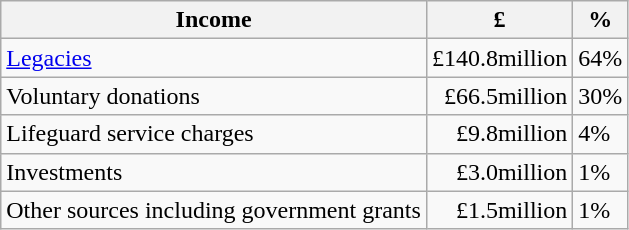<table class="wikitable">
<tr>
<th>Income</th>
<th>£</th>
<th>%</th>
</tr>
<tr>
<td><a href='#'>Legacies</a></td>
<td>£140.8million</td>
<td>64%</td>
</tr>
<tr>
<td>Voluntary donations</td>
<td align="right">£66.5million</td>
<td>30%</td>
</tr>
<tr>
<td>Lifeguard service charges</td>
<td align="right">£9.8million</td>
<td>4%</td>
</tr>
<tr>
<td>Investments</td>
<td align="right">£3.0million</td>
<td>1%</td>
</tr>
<tr>
<td>Other sources including government grants</td>
<td align="right">£1.5million</td>
<td>1%</td>
</tr>
</table>
